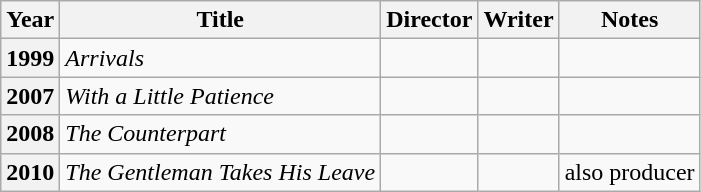<table class="wikitable">
<tr>
<th>Year</th>
<th>Title</th>
<th>Director</th>
<th>Writer</th>
<th>Notes</th>
</tr>
<tr>
<th>1999</th>
<td><em>Arrivals</em></td>
<td></td>
<td></td>
<td></td>
</tr>
<tr>
<th>2007</th>
<td><em>With a Little Patience</em></td>
<td></td>
<td></td>
<td></td>
</tr>
<tr>
<th>2008</th>
<td><em>The Counterpart</em></td>
<td></td>
<td></td>
<td></td>
</tr>
<tr>
<th>2010</th>
<td><em>The Gentleman Takes His Leave</em></td>
<td></td>
<td></td>
<td>also producer</td>
</tr>
</table>
